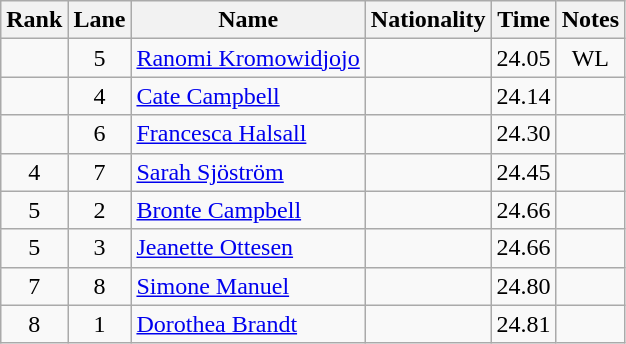<table class="wikitable sortable" style="text-align:center">
<tr>
<th>Rank</th>
<th>Lane</th>
<th>Name</th>
<th>Nationality</th>
<th>Time</th>
<th>Notes</th>
</tr>
<tr>
<td></td>
<td>5</td>
<td align=left><a href='#'>Ranomi Kromowidjojo</a></td>
<td align=left></td>
<td>24.05</td>
<td>WL</td>
</tr>
<tr>
<td></td>
<td>4</td>
<td align=left><a href='#'>Cate Campbell</a></td>
<td align=left></td>
<td>24.14</td>
<td></td>
</tr>
<tr>
<td></td>
<td>6</td>
<td align=left><a href='#'>Francesca Halsall</a></td>
<td align=left></td>
<td>24.30</td>
<td></td>
</tr>
<tr>
<td>4</td>
<td>7</td>
<td align=left><a href='#'>Sarah Sjöström</a></td>
<td align=left></td>
<td>24.45</td>
<td></td>
</tr>
<tr>
<td>5</td>
<td>2</td>
<td align=left><a href='#'>Bronte Campbell</a></td>
<td align=left></td>
<td>24.66</td>
<td></td>
</tr>
<tr>
<td>5</td>
<td>3</td>
<td align=left><a href='#'>Jeanette Ottesen</a></td>
<td align=left></td>
<td>24.66</td>
<td></td>
</tr>
<tr>
<td>7</td>
<td>8</td>
<td align=left><a href='#'>Simone Manuel</a></td>
<td align=left></td>
<td>24.80</td>
<td></td>
</tr>
<tr>
<td>8</td>
<td>1</td>
<td align=left><a href='#'>Dorothea Brandt</a></td>
<td align=left></td>
<td>24.81</td>
<td></td>
</tr>
</table>
